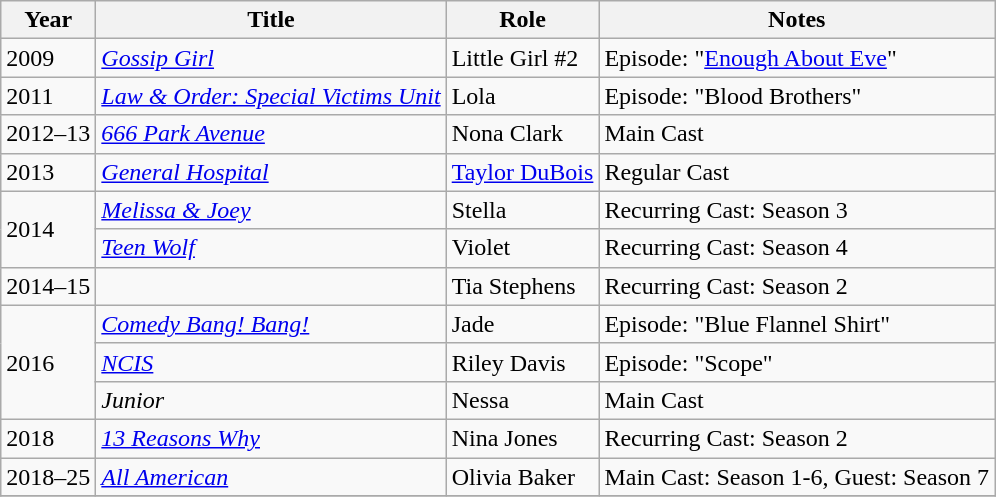<table class="wikitable sortable">
<tr>
<th>Year</th>
<th>Title</th>
<th>Role</th>
<th>Notes</th>
</tr>
<tr>
<td>2009</td>
<td><em><a href='#'>Gossip Girl</a></em></td>
<td>Little Girl #2</td>
<td>Episode: "<a href='#'>Enough About Eve</a>"</td>
</tr>
<tr>
<td>2011</td>
<td><em><a href='#'>Law & Order: Special Victims Unit</a></em></td>
<td>Lola</td>
<td>Episode: "Blood Brothers"</td>
</tr>
<tr>
<td>2012–13</td>
<td><em><a href='#'>666 Park Avenue</a></em></td>
<td>Nona Clark</td>
<td>Main Cast</td>
</tr>
<tr>
<td>2013</td>
<td><em><a href='#'>General Hospital</a></em></td>
<td><a href='#'>Taylor DuBois</a></td>
<td>Regular Cast</td>
</tr>
<tr>
<td rowspan=2>2014</td>
<td><em><a href='#'>Melissa & Joey</a></em></td>
<td>Stella</td>
<td>Recurring Cast: Season 3</td>
</tr>
<tr>
<td><em><a href='#'>Teen Wolf</a></em></td>
<td>Violet</td>
<td>Recurring Cast: Season 4</td>
</tr>
<tr>
<td>2014–15</td>
<td><em></em></td>
<td>Tia Stephens</td>
<td>Recurring Cast: Season 2</td>
</tr>
<tr>
<td rowspan=3>2016</td>
<td><em><a href='#'>Comedy Bang! Bang!</a></em></td>
<td>Jade</td>
<td>Episode: "Blue Flannel Shirt"</td>
</tr>
<tr>
<td><em><a href='#'>NCIS</a></em></td>
<td>Riley Davis</td>
<td>Episode: "Scope"</td>
</tr>
<tr>
<td><em>Junior</em></td>
<td>Nessa</td>
<td>Main Cast</td>
</tr>
<tr>
<td>2018</td>
<td><em><a href='#'>13 Reasons Why</a></em></td>
<td>Nina Jones</td>
<td>Recurring Cast: Season 2</td>
</tr>
<tr>
<td>2018–25</td>
<td><em><a href='#'>All American</a></em></td>
<td>Olivia Baker</td>
<td>Main Cast: Season 1-6, Guest: Season 7</td>
</tr>
<tr>
</tr>
</table>
